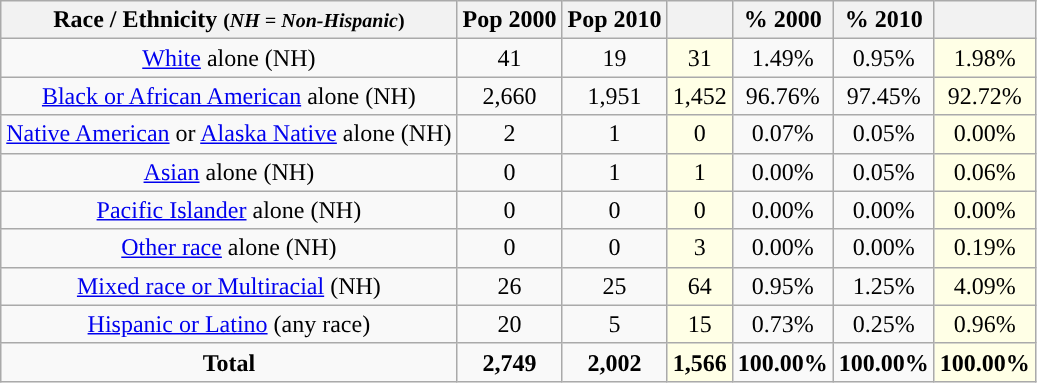<table class="wikitable" style="text-align:center;">
<tr>
<th>Race / Ethnicity <small>(<em>NH = Non-Hispanic</em>)</small></th>
<th>Pop 2000</th>
<th>Pop 2010</th>
<th></th>
<th>% 2000</th>
<th>% 2010</th>
<th></th>
</tr>
<tr>
<td><a href='#'>White</a> alone (NH)</td>
<td>41</td>
<td>19</td>
<td style='background: #ffffe6;'>31</td>
<td>1.49%</td>
<td>0.95%</td>
<td style='background: #ffffe6;'>1.98%</td>
</tr>
<tr>
<td><a href='#'>Black or African American</a> alone (NH)</td>
<td>2,660</td>
<td>1,951</td>
<td style='background: #ffffe6;'>1,452</td>
<td>96.76%</td>
<td>97.45%</td>
<td style='background: #ffffe6;'>92.72%</td>
</tr>
<tr>
<td><a href='#'>Native American</a> or <a href='#'>Alaska Native</a> alone (NH)</td>
<td>2</td>
<td>1</td>
<td style='background: #ffffe6;'>0</td>
<td>0.07%</td>
<td>0.05%</td>
<td style='background: #ffffe6;'>0.00%</td>
</tr>
<tr>
<td><a href='#'>Asian</a> alone (NH)</td>
<td>0</td>
<td>1</td>
<td style='background: #ffffe6;'>1</td>
<td>0.00%</td>
<td>0.05%</td>
<td style='background: #ffffe6;'>0.06%</td>
</tr>
<tr>
<td><a href='#'>Pacific Islander</a> alone (NH)</td>
<td>0</td>
<td>0</td>
<td style='background: #ffffe6;'>0</td>
<td>0.00%</td>
<td>0.00%</td>
<td style='background: #ffffe6;'>0.00%</td>
</tr>
<tr>
<td><a href='#'>Other race</a> alone (NH)</td>
<td>0</td>
<td>0</td>
<td style='background: #ffffe6;'>3</td>
<td>0.00%</td>
<td>0.00%</td>
<td style='background: #ffffe6;'>0.19%</td>
</tr>
<tr>
<td><a href='#'>Mixed race or Multiracial</a> (NH)</td>
<td>26</td>
<td>25</td>
<td style='background: #ffffe6;'>64</td>
<td>0.95%</td>
<td>1.25%</td>
<td style='background: #ffffe6;'>4.09%</td>
</tr>
<tr>
<td><a href='#'>Hispanic or Latino</a> (any race)</td>
<td>20</td>
<td>5</td>
<td style='background: #ffffe6;'>15</td>
<td>0.73%</td>
<td>0.25%</td>
<td style='background: #ffffe6;'>0.96%</td>
</tr>
<tr>
<td><strong>Total</strong></td>
<td><strong>2,749</strong></td>
<td><strong>2,002</strong></td>
<td style='background: #ffffe6;'><strong>1,566</strong></td>
<td><strong>100.00%</strong></td>
<td><strong>100.00%</strong></td>
<td style='background: #ffffe6;'><strong>100.00%</strong></td>
</tr>
</table>
